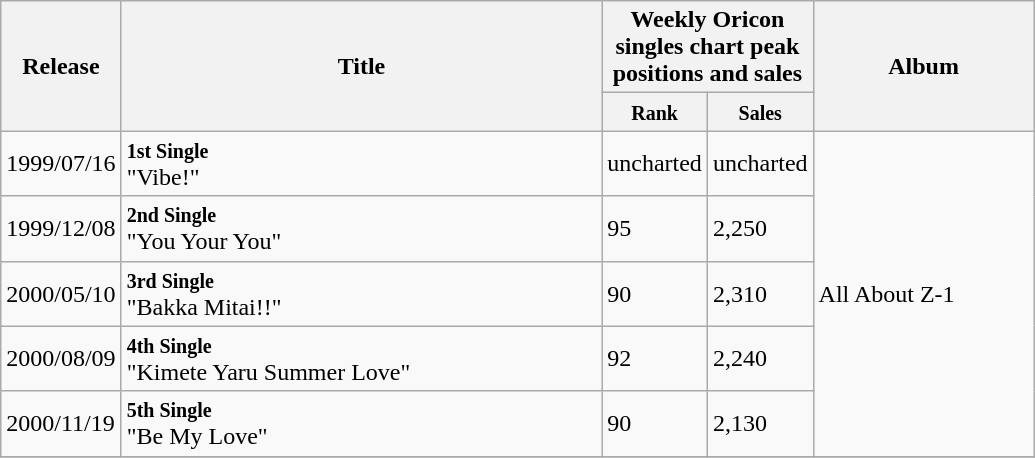<table class="wikitable">
<tr>
<th width="28" rowspan="2">Release</th>
<th width="313" rowspan="2">Title</th>
<th colspan="2">Weekly Oricon singles chart peak positions and sales</th>
<th width="140" rowspan="2">Album</th>
</tr>
<tr>
<th width="40"><small>Rank</small></th>
<th width="40"><small>Sales</small></th>
</tr>
<tr>
<td>1999/07/16</td>
<td><small><strong>1st Single</strong></small><br>"Vibe!"</td>
<td>uncharted</td>
<td>uncharted</td>
<td rowspan="5">All About Z-1</td>
</tr>
<tr>
<td>1999/12/08</td>
<td><small><strong>2nd Single</strong></small><br>"You Your You"</td>
<td>95</td>
<td>2,250</td>
</tr>
<tr>
<td>2000/05/10</td>
<td><small><strong>3rd Single</strong></small><br>"Bakka Mitai!!"</td>
<td>90</td>
<td>2,310</td>
</tr>
<tr>
<td>2000/08/09</td>
<td><small><strong>4th Single</strong></small><br>"Kimete Yaru Summer Love"</td>
<td>92</td>
<td>2,240</td>
</tr>
<tr>
<td>2000/11/19</td>
<td><small><strong>5th Single</strong></small><br>"Be My Love"</td>
<td>90</td>
<td>2,130</td>
</tr>
<tr>
</tr>
</table>
